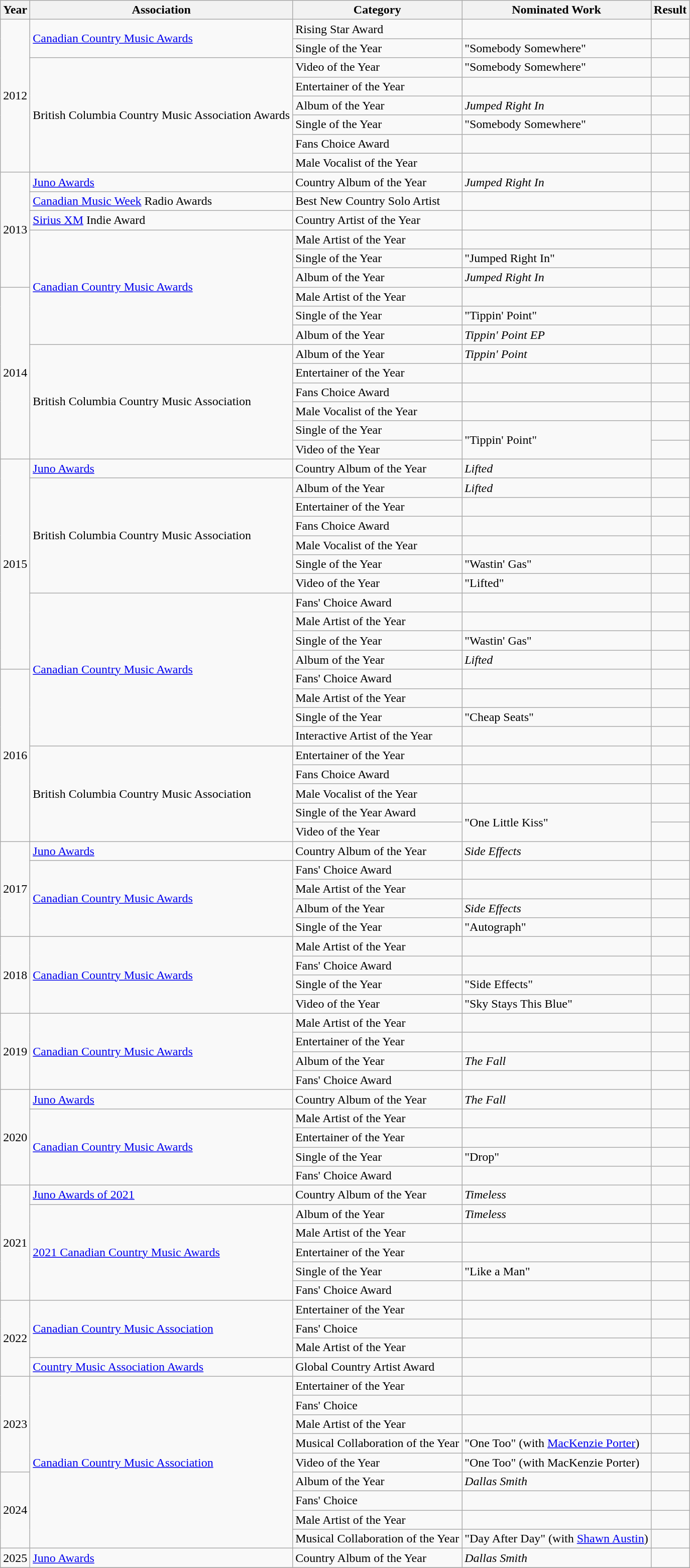<table class="wikitable">
<tr>
<th>Year</th>
<th>Association</th>
<th>Category</th>
<th>Nominated Work</th>
<th>Result</th>
</tr>
<tr>
<td rowspan="8">2012</td>
<td rowspan="2"><a href='#'>Canadian Country Music Awards</a></td>
<td>Rising Star Award</td>
<td></td>
<td></td>
</tr>
<tr>
<td>Single of the Year</td>
<td>"Somebody Somewhere"</td>
<td></td>
</tr>
<tr>
<td rowspan=6>British Columbia Country Music Association Awards</td>
<td>Video of the Year</td>
<td>"Somebody Somewhere"</td>
<td></td>
</tr>
<tr>
<td>Entertainer of the Year</td>
<td></td>
<td></td>
</tr>
<tr>
<td>Album of the Year</td>
<td><em>Jumped Right In</em></td>
<td></td>
</tr>
<tr>
<td>Single of the Year</td>
<td>"Somebody Somewhere"</td>
<td></td>
</tr>
<tr>
<td>Fans Choice Award</td>
<td></td>
<td></td>
</tr>
<tr>
<td>Male Vocalist of the Year</td>
<td></td>
<td></td>
</tr>
<tr>
<td rowspan="6">2013</td>
<td><a href='#'>Juno Awards</a></td>
<td>Country Album of the Year</td>
<td><em>Jumped Right In</em></td>
<td></td>
</tr>
<tr>
<td><a href='#'>Canadian Music Week</a> Radio Awards</td>
<td>Best New Country Solo Artist</td>
<td></td>
<td></td>
</tr>
<tr>
<td><a href='#'>Sirius XM</a> Indie Award</td>
<td>Country Artist of the Year</td>
<td></td>
<td></td>
</tr>
<tr>
<td rowspan="6"><a href='#'>Canadian Country Music Awards</a></td>
<td>Male Artist of the Year</td>
<td></td>
<td></td>
</tr>
<tr>
<td>Single of the Year</td>
<td>"Jumped Right In"</td>
<td></td>
</tr>
<tr>
<td>Album of the Year</td>
<td><em>Jumped Right In</em></td>
<td></td>
</tr>
<tr>
<td rowspan="9">2014</td>
<td>Male Artist of the Year</td>
<td></td>
<td></td>
</tr>
<tr>
<td>Single of the Year</td>
<td>"Tippin' Point"</td>
<td></td>
</tr>
<tr>
<td>Album of the Year</td>
<td><em>Tippin' Point EP</em></td>
<td></td>
</tr>
<tr>
<td rowspan=6>British Columbia Country Music Association</td>
<td>Album of the Year</td>
<td><em>Tippin' Point</em></td>
<td></td>
</tr>
<tr>
<td>Entertainer of the Year</td>
<td></td>
<td></td>
</tr>
<tr>
<td>Fans Choice Award</td>
<td></td>
<td></td>
</tr>
<tr>
<td>Male Vocalist of the Year</td>
<td></td>
<td></td>
</tr>
<tr>
<td>Single of the Year</td>
<td rowspan=2>"Tippin' Point"</td>
<td></td>
</tr>
<tr>
<td>Video of the Year</td>
<td></td>
</tr>
<tr>
<td rowspan="11">2015</td>
<td><a href='#'>Juno Awards</a></td>
<td>Country Album of the Year</td>
<td><em>Lifted</em></td>
<td></td>
</tr>
<tr>
<td rowspan=6>British Columbia Country Music Association</td>
<td>Album of the Year</td>
<td><em>Lifted</em></td>
<td></td>
</tr>
<tr>
<td>Entertainer of the Year</td>
<td></td>
<td></td>
</tr>
<tr>
<td>Fans Choice Award</td>
<td></td>
<td></td>
</tr>
<tr>
<td>Male Vocalist of the Year</td>
<td></td>
<td></td>
</tr>
<tr>
<td>Single of the Year</td>
<td>"Wastin' Gas"</td>
<td></td>
</tr>
<tr>
<td>Video of the Year</td>
<td>"Lifted"</td>
<td></td>
</tr>
<tr>
<td rowspan="8"><a href='#'>Canadian Country Music Awards</a></td>
<td>Fans' Choice Award</td>
<td></td>
<td></td>
</tr>
<tr>
<td>Male Artist of the Year</td>
<td></td>
<td></td>
</tr>
<tr>
<td>Single of the Year</td>
<td>"Wastin' Gas"</td>
<td></td>
</tr>
<tr>
<td>Album of the Year</td>
<td><em>Lifted</em></td>
<td></td>
</tr>
<tr>
<td rowspan=9>2016</td>
<td>Fans' Choice Award</td>
<td></td>
<td></td>
</tr>
<tr>
<td>Male Artist of the Year</td>
<td></td>
<td></td>
</tr>
<tr>
<td>Single of the Year</td>
<td>"Cheap Seats"</td>
<td></td>
</tr>
<tr>
<td>Interactive Artist of the Year</td>
<td></td>
<td></td>
</tr>
<tr>
<td rowspan=5>British Columbia Country Music Association</td>
<td>Entertainer of the Year</td>
<td></td>
<td></td>
</tr>
<tr>
<td>Fans Choice Award</td>
<td></td>
<td></td>
</tr>
<tr>
<td>Male Vocalist of the Year</td>
<td></td>
<td></td>
</tr>
<tr>
<td>Single of the Year Award</td>
<td rowspan=2>"One Little Kiss"</td>
<td></td>
</tr>
<tr>
<td>Video of the Year</td>
<td></td>
</tr>
<tr>
<td rowspan=5>2017</td>
<td><a href='#'>Juno Awards</a></td>
<td>Country Album of the Year</td>
<td><em>Side Effects</em></td>
<td></td>
</tr>
<tr>
<td rowspan=4><a href='#'>Canadian Country Music Awards</a></td>
<td>Fans' Choice Award</td>
<td></td>
<td></td>
</tr>
<tr>
<td>Male Artist of the Year</td>
<td></td>
<td></td>
</tr>
<tr>
<td>Album of the Year</td>
<td><em>Side Effects</em></td>
<td></td>
</tr>
<tr>
<td>Single of the Year</td>
<td>"Autograph"</td>
<td></td>
</tr>
<tr>
<td rowspan=4>2018</td>
<td rowspan=4><a href='#'>Canadian Country Music Awards</a></td>
<td>Male Artist of the Year</td>
<td></td>
<td></td>
</tr>
<tr>
<td>Fans' Choice Award</td>
<td></td>
<td></td>
</tr>
<tr>
<td>Single of the Year</td>
<td>"Side Effects"</td>
<td></td>
</tr>
<tr>
<td>Video of the Year</td>
<td>"Sky Stays This Blue"</td>
<td></td>
</tr>
<tr>
<td rowspan=4>2019</td>
<td rowspan=4><a href='#'>Canadian Country Music Awards</a></td>
<td>Male Artist of the Year</td>
<td></td>
<td></td>
</tr>
<tr>
<td>Entertainer of the Year</td>
<td></td>
<td></td>
</tr>
<tr>
<td>Album of the Year</td>
<td><em>The Fall</em></td>
<td></td>
</tr>
<tr>
<td>Fans' Choice Award</td>
<td></td>
<td></td>
</tr>
<tr>
<td rowspan="5">2020</td>
<td><a href='#'>Juno Awards</a></td>
<td>Country Album of the Year</td>
<td><em>The Fall</em></td>
<td></td>
</tr>
<tr>
<td rowspan=4><a href='#'>Canadian Country Music Awards</a></td>
<td>Male Artist of the Year</td>
<td></td>
<td></td>
</tr>
<tr>
<td>Entertainer of the Year</td>
<td></td>
<td></td>
</tr>
<tr>
<td>Single of the Year</td>
<td>"Drop"</td>
<td></td>
</tr>
<tr>
<td>Fans' Choice Award</td>
<td></td>
<td></td>
</tr>
<tr>
<td rowspan="6">2021</td>
<td><a href='#'>Juno Awards of 2021</a></td>
<td>Country Album of the Year</td>
<td><em>Timeless</em></td>
<td></td>
</tr>
<tr>
<td rowspan=5><a href='#'>2021 Canadian Country Music Awards</a></td>
<td>Album of the Year</td>
<td><em>Timeless</em></td>
<td></td>
</tr>
<tr>
<td>Male Artist of the Year</td>
<td></td>
<td></td>
</tr>
<tr>
<td>Entertainer of the Year</td>
<td></td>
<td></td>
</tr>
<tr>
<td>Single of the Year</td>
<td>"Like a Man"</td>
<td></td>
</tr>
<tr>
<td>Fans' Choice Award</td>
<td></td>
<td></td>
</tr>
<tr>
<td rowspan="4">2022</td>
<td rowspan="3"><a href='#'>Canadian Country Music Association</a></td>
<td>Entertainer of the Year</td>
<td></td>
<td></td>
</tr>
<tr>
<td>Fans' Choice</td>
<td></td>
<td></td>
</tr>
<tr>
<td>Male Artist of the Year</td>
<td></td>
<td></td>
</tr>
<tr>
<td><a href='#'>Country Music Association Awards</a></td>
<td>Global Country Artist Award</td>
<td></td>
<td></td>
</tr>
<tr>
<td rowspan="5">2023</td>
<td rowspan="9"><a href='#'>Canadian Country Music Association</a></td>
<td>Entertainer of the Year</td>
<td></td>
<td></td>
</tr>
<tr>
<td>Fans' Choice</td>
<td></td>
<td></td>
</tr>
<tr>
<td>Male Artist of the Year</td>
<td></td>
<td></td>
</tr>
<tr>
<td>Musical Collaboration of the Year</td>
<td>"One Too" (with <a href='#'>MacKenzie Porter</a>)</td>
<td></td>
</tr>
<tr>
<td>Video of the Year</td>
<td>"One Too" (with MacKenzie Porter)</td>
<td></td>
</tr>
<tr>
<td rowspan="4">2024</td>
<td>Album of the Year</td>
<td><em>Dallas Smith</em></td>
<td></td>
</tr>
<tr>
<td>Fans' Choice</td>
<td></td>
<td></td>
</tr>
<tr>
<td>Male Artist of the Year</td>
<td></td>
<td></td>
</tr>
<tr>
<td>Musical Collaboration of the Year</td>
<td>"Day After Day" (with <a href='#'>Shawn Austin</a>)</td>
<td></td>
</tr>
<tr>
<td>2025</td>
<td><a href='#'>Juno Awards</a></td>
<td>Country Album of the Year</td>
<td><em>Dallas Smith</em></td>
<td></td>
</tr>
<tr>
</tr>
</table>
